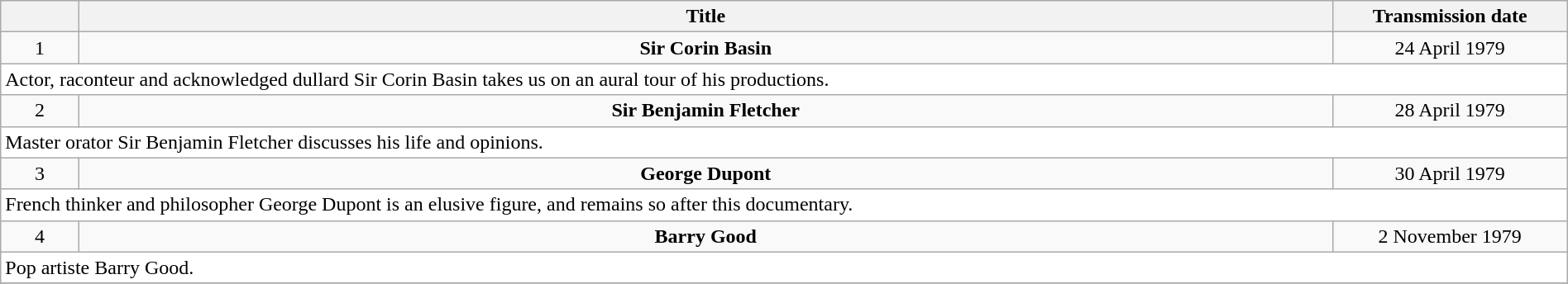<table class="wikitable" width=100%>
<tr>
<th width=5%></th>
<th>Title</th>
<th width=15%>Transmission date</th>
</tr>
<tr align="center">
<td>1</td>
<td><strong>Sir Corin Basin</strong></td>
<td>24 April 1979</td>
</tr>
<tr bgcolor="FFFFFF">
<td colspan=3>Actor, raconteur and acknowledged dullard Sir Corin Basin takes us on an aural tour of his productions.</td>
</tr>
<tr align="center">
<td>2</td>
<td><strong>Sir Benjamin Fletcher</strong></td>
<td>28 April 1979</td>
</tr>
<tr bgcolor="FFFFFF">
<td colspan=3>Master orator Sir Benjamin Fletcher discusses his life and opinions.</td>
</tr>
<tr align="center">
<td>3</td>
<td><strong>George Dupont</strong></td>
<td>30 April 1979</td>
</tr>
<tr bgcolor="FFFFFF">
<td colspan=3>French thinker and philosopher George Dupont is an elusive figure, and remains so after this documentary.</td>
</tr>
<tr align="center">
<td>4</td>
<td><strong>Barry Good</strong></td>
<td>2 November 1979</td>
</tr>
<tr bgcolor="FFFFFF">
<td colspan=3>Pop artiste Barry Good.</td>
</tr>
<tr align="center">
</tr>
</table>
